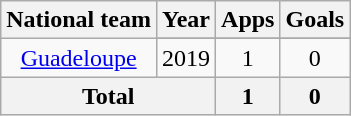<table class=wikitable style="text-align: center">
<tr>
<th>National team</th>
<th>Year</th>
<th>Apps</th>
<th>Goals</th>
</tr>
<tr>
<td rowspan=2><a href='#'>Guadeloupe</a></td>
</tr>
<tr>
<td>2019</td>
<td>1</td>
<td>0</td>
</tr>
<tr>
<th colspan=2>Total</th>
<th>1</th>
<th>0</th>
</tr>
</table>
